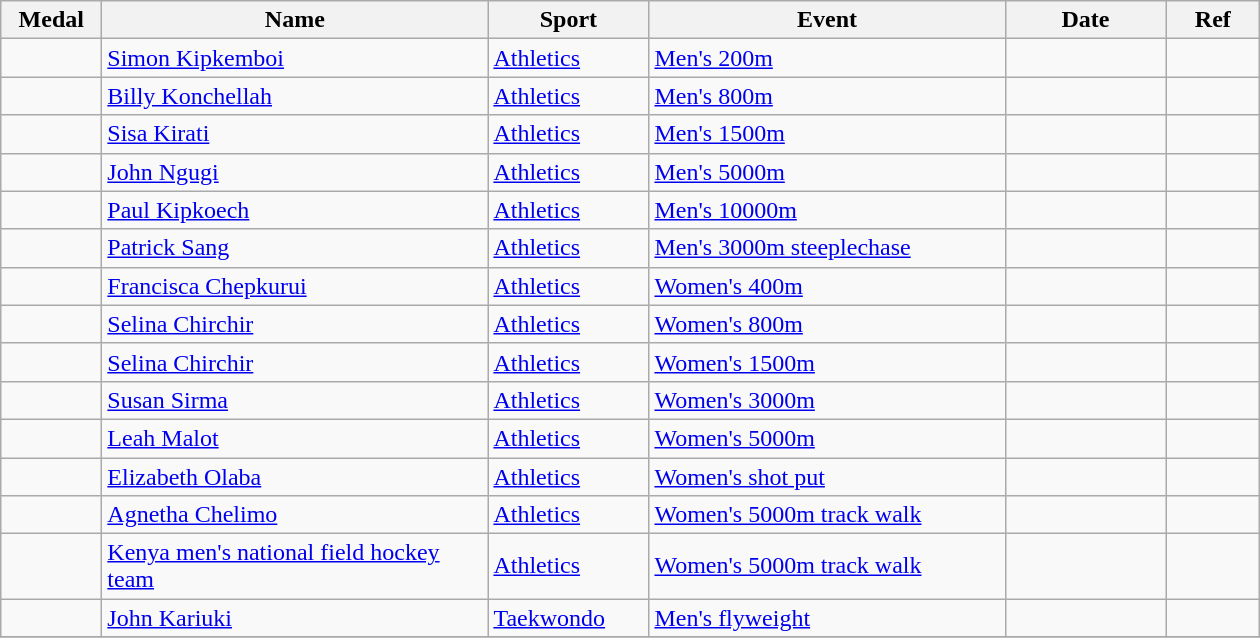<table class="wikitable sortable" style="font-size:100%">
<tr>
<th width="60">Medal</th>
<th width="250">Name</th>
<th width="100">Sport</th>
<th width="230">Event</th>
<th width="100">Date</th>
<th width="55">Ref</th>
</tr>
<tr>
<td></td>
<td><a href='#'>Simon Kipkemboi</a></td>
<td><a href='#'>Athletics</a></td>
<td><a href='#'>Men's 200m</a></td>
<td></td>
<td></td>
</tr>
<tr>
<td></td>
<td><a href='#'>Billy Konchellah</a></td>
<td><a href='#'>Athletics</a></td>
<td><a href='#'>Men's 800m</a></td>
<td></td>
<td></td>
</tr>
<tr>
<td></td>
<td><a href='#'>Sisa Kirati</a></td>
<td><a href='#'>Athletics</a></td>
<td><a href='#'>Men's 1500m</a></td>
<td></td>
<td></td>
</tr>
<tr>
<td></td>
<td><a href='#'>John Ngugi</a></td>
<td><a href='#'>Athletics</a></td>
<td><a href='#'>Men's 5000m</a></td>
<td></td>
<td></td>
</tr>
<tr>
<td></td>
<td><a href='#'>Paul Kipkoech</a></td>
<td><a href='#'>Athletics</a></td>
<td><a href='#'>Men's 10000m</a></td>
<td></td>
<td></td>
</tr>
<tr>
<td></td>
<td><a href='#'>Patrick Sang</a></td>
<td><a href='#'>Athletics</a></td>
<td><a href='#'>Men's 3000m steeplechase</a></td>
<td></td>
<td></td>
</tr>
<tr>
<td></td>
<td><a href='#'>Francisca Chepkurui</a></td>
<td><a href='#'>Athletics</a></td>
<td><a href='#'>Women's 400m</a></td>
<td></td>
<td></td>
</tr>
<tr>
<td></td>
<td><a href='#'>Selina Chirchir</a></td>
<td><a href='#'>Athletics</a></td>
<td><a href='#'>Women's 800m</a></td>
<td></td>
<td></td>
</tr>
<tr>
<td></td>
<td><a href='#'>Selina Chirchir</a></td>
<td><a href='#'>Athletics</a></td>
<td><a href='#'>Women's 1500m</a></td>
<td></td>
<td></td>
</tr>
<tr>
<td></td>
<td><a href='#'>Susan Sirma</a></td>
<td><a href='#'>Athletics</a></td>
<td><a href='#'>Women's 3000m</a></td>
<td></td>
<td></td>
</tr>
<tr>
<td></td>
<td><a href='#'>Leah Malot</a></td>
<td><a href='#'>Athletics</a></td>
<td><a href='#'>Women's 5000m</a></td>
<td></td>
<td></td>
</tr>
<tr>
<td></td>
<td><a href='#'>Elizabeth Olaba</a></td>
<td><a href='#'>Athletics</a></td>
<td><a href='#'>Women's shot put</a></td>
<td></td>
<td></td>
</tr>
<tr>
<td></td>
<td><a href='#'>Agnetha Chelimo</a></td>
<td><a href='#'>Athletics</a></td>
<td><a href='#'>Women's 5000m track walk</a></td>
<td></td>
<td></td>
</tr>
<tr>
<td></td>
<td><a href='#'>Kenya men's national field hockey team</a></td>
<td><a href='#'>Athletics</a></td>
<td><a href='#'>Women's 5000m track walk</a></td>
<td></td>
<td></td>
</tr>
<tr>
<td></td>
<td><a href='#'>John Kariuki</a></td>
<td><a href='#'>Taekwondo</a></td>
<td><a href='#'>Men's flyweight</a></td>
<td></td>
<td></td>
</tr>
<tr>
</tr>
</table>
